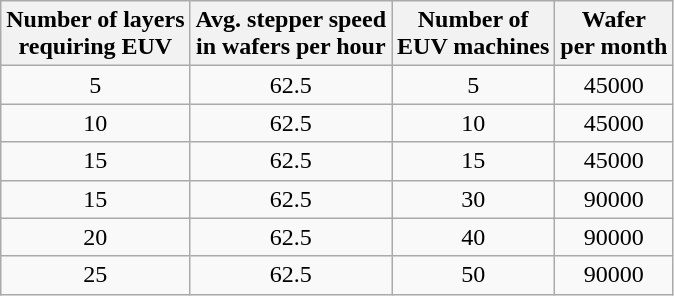<table class="wikitable" style="text-align:center">
<tr>
<th>Number of layers<br> requiring EUV</th>
<th>Avg. stepper speed<br> in wafers per hour</th>
<th>Number of<br> EUV machines</th>
<th>Wafer<br> per month</th>
</tr>
<tr>
<td>5</td>
<td>62.5</td>
<td>5</td>
<td>45000</td>
</tr>
<tr>
<td>10</td>
<td>62.5</td>
<td>10</td>
<td>45000</td>
</tr>
<tr>
<td>15</td>
<td>62.5</td>
<td>15</td>
<td>45000</td>
</tr>
<tr>
<td>15</td>
<td>62.5</td>
<td>30</td>
<td>90000</td>
</tr>
<tr>
<td>20</td>
<td>62.5</td>
<td>40</td>
<td>90000</td>
</tr>
<tr>
<td>25</td>
<td>62.5</td>
<td>50</td>
<td>90000</td>
</tr>
</table>
